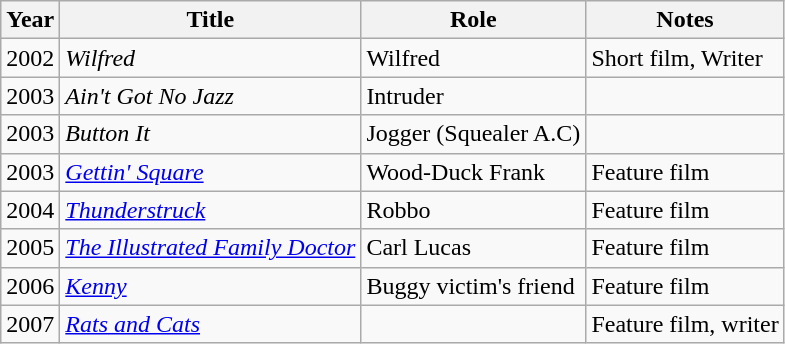<table class="wikitable sortable">
<tr>
<th>Year</th>
<th>Title</th>
<th>Role</th>
<th class="unsortable">Notes</th>
</tr>
<tr>
<td>2002</td>
<td><em>Wilfred</em></td>
<td>Wilfred</td>
<td>Short film, Writer</td>
</tr>
<tr>
<td>2003</td>
<td><em>Ain't Got No Jazz</em></td>
<td>Intruder</td>
<td></td>
</tr>
<tr>
<td>2003</td>
<td><em>Button It</em></td>
<td>Jogger (Squealer A.C)</td>
<td></td>
</tr>
<tr>
<td>2003</td>
<td><em><a href='#'>Gettin' Square</a></em></td>
<td>Wood-Duck Frank</td>
<td>Feature film</td>
</tr>
<tr>
<td>2004</td>
<td><em><a href='#'>Thunderstruck</a></em></td>
<td>Robbo</td>
<td>Feature film</td>
</tr>
<tr>
<td>2005</td>
<td><em><a href='#'>The Illustrated Family Doctor</a></em></td>
<td>Carl Lucas</td>
<td>Feature film</td>
</tr>
<tr>
<td>2006</td>
<td><em><a href='#'>Kenny</a></em></td>
<td>Buggy victim's friend</td>
<td>Feature film</td>
</tr>
<tr>
<td>2007</td>
<td><em><a href='#'>Rats and Cats</a></em></td>
<td></td>
<td>Feature film, writer</td>
</tr>
</table>
